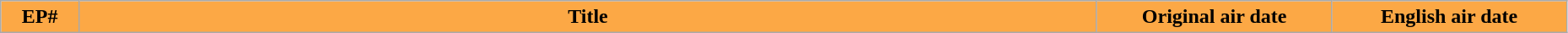<table class="wikitable" width="98%" style="background: #FFF;">
<tr>
<th style="background: #FCA845;" width="5%">EP#</th>
<th style="background: #FCA845;">Title</th>
<th style="background: #FCA845;" width="15%">Original air date</th>
<th style="background: #FCA845;" width="15%">English air date<br>
























</th>
</tr>
</table>
